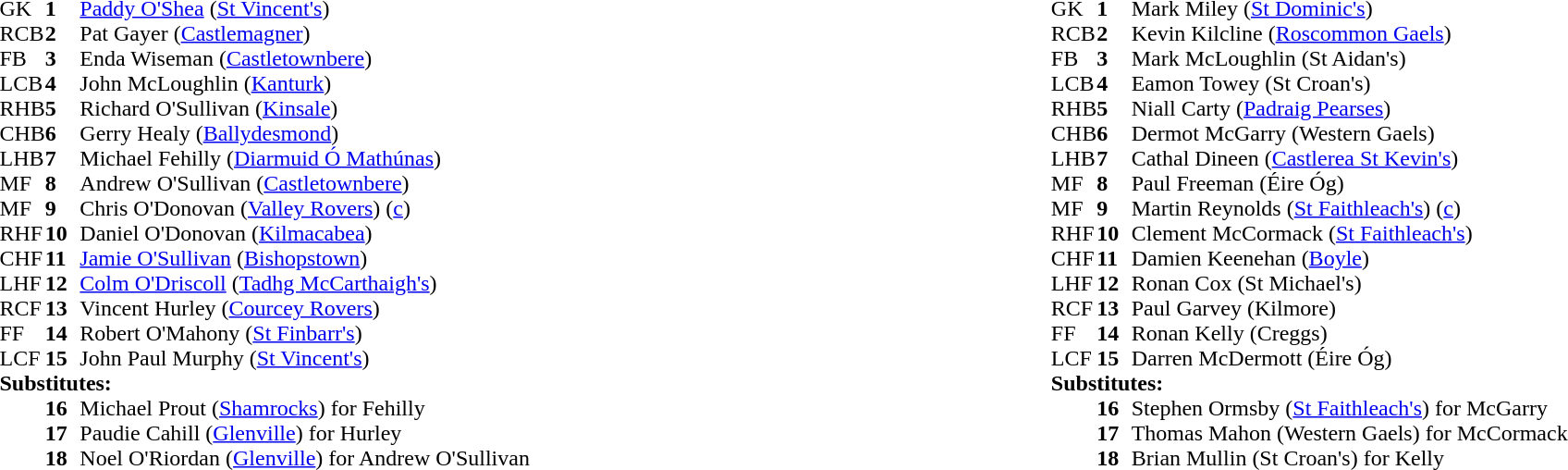<table style="width:100%;">
<tr>
<td style="vertical-align:top; width:50%"><br><table cellspacing="0" cellpadding="0">
<tr>
<th width="25"></th>
<th width="25"></th>
</tr>
<tr>
<td>GK</td>
<td><strong>1</strong></td>
<td><a href='#'>Paddy O'Shea</a> (<a href='#'>St Vincent's</a>)</td>
</tr>
<tr>
<td>RCB</td>
<td><strong>2</strong></td>
<td>Pat Gayer (<a href='#'>Castlemagner</a>)</td>
</tr>
<tr>
<td>FB</td>
<td><strong>3</strong></td>
<td>Enda Wiseman (<a href='#'>Castletownbere</a>)</td>
</tr>
<tr>
<td>LCB</td>
<td><strong>4</strong></td>
<td>John McLoughlin (<a href='#'>Kanturk</a>)</td>
</tr>
<tr>
<td>RHB</td>
<td><strong>5</strong></td>
<td>Richard O'Sullivan (<a href='#'>Kinsale</a>)</td>
</tr>
<tr>
<td>CHB</td>
<td><strong>6</strong></td>
<td>Gerry Healy (<a href='#'>Ballydesmond</a>)</td>
</tr>
<tr>
<td>LHB</td>
<td><strong>7</strong></td>
<td>Michael Fehilly (<a href='#'>Diarmuid Ó Mathúnas</a>)</td>
</tr>
<tr>
<td>MF</td>
<td><strong>8</strong></td>
<td>Andrew O'Sullivan (<a href='#'>Castletownbere</a>)</td>
</tr>
<tr>
<td>MF</td>
<td><strong>9</strong></td>
<td>Chris O'Donovan (<a href='#'>Valley Rovers</a>) (<a href='#'>c</a>)</td>
</tr>
<tr>
<td>RHF</td>
<td><strong>10</strong></td>
<td>Daniel O'Donovan (<a href='#'>Kilmacabea</a>)</td>
</tr>
<tr>
<td>CHF</td>
<td><strong>11</strong></td>
<td><a href='#'>Jamie O'Sullivan</a> (<a href='#'>Bishopstown</a>)</td>
</tr>
<tr>
<td>LHF</td>
<td><strong>12</strong></td>
<td><a href='#'>Colm O'Driscoll</a> (<a href='#'>Tadhg McCarthaigh's</a>)</td>
</tr>
<tr>
<td>RCF</td>
<td><strong>13</strong></td>
<td>Vincent Hurley (<a href='#'>Courcey Rovers</a>)</td>
</tr>
<tr>
<td>FF</td>
<td><strong>14</strong></td>
<td>Robert O'Mahony (<a href='#'>St Finbarr's</a>)</td>
</tr>
<tr>
<td>LCF</td>
<td><strong>15</strong></td>
<td>John Paul Murphy (<a href='#'>St Vincent's</a>)</td>
</tr>
<tr>
<td colspan=3><strong>Substitutes:</strong></td>
</tr>
<tr>
<td></td>
<td><strong>16</strong></td>
<td>Michael Prout (<a href='#'>Shamrocks</a>) for Fehilly</td>
</tr>
<tr>
<td></td>
<td><strong>17</strong></td>
<td>Paudie Cahill (<a href='#'>Glenville</a>) for Hurley</td>
</tr>
<tr>
<td></td>
<td><strong>18</strong></td>
<td>Noel O'Riordan (<a href='#'>Glenville</a>) for Andrew O'Sullivan</td>
</tr>
</table>
</td>
<td style="vertical-align:top; width:50%"><br><table cellspacing="0" cellpadding="0" style="margin:auto">
<tr>
<th width="25"></th>
<th width="25"></th>
</tr>
<tr>
<td>GK</td>
<td><strong>1</strong></td>
<td>Mark Miley (<a href='#'>St Dominic's</a>)</td>
</tr>
<tr>
<td>RCB</td>
<td><strong>2</strong></td>
<td>Kevin Kilcline (<a href='#'>Roscommon Gaels</a>)</td>
</tr>
<tr>
<td>FB</td>
<td><strong>3</strong></td>
<td>Mark McLoughlin (St Aidan's)</td>
</tr>
<tr>
<td>LCB</td>
<td><strong>4</strong></td>
<td>Eamon Towey (St Croan's)</td>
</tr>
<tr>
<td>RHB</td>
<td><strong>5</strong></td>
<td>Niall Carty (<a href='#'>Padraig Pearses</a>)</td>
</tr>
<tr>
<td>CHB</td>
<td><strong>6</strong></td>
<td>Dermot McGarry (Western Gaels)</td>
</tr>
<tr>
<td>LHB</td>
<td><strong>7</strong></td>
<td>Cathal Dineen (<a href='#'>Castlerea St Kevin's</a>)</td>
</tr>
<tr>
<td>MF</td>
<td><strong>8</strong></td>
<td>Paul Freeman (Éire Óg)</td>
</tr>
<tr>
<td>MF</td>
<td><strong>9</strong></td>
<td>Martin Reynolds (<a href='#'>St Faithleach's</a>) (<a href='#'>c</a>)</td>
</tr>
<tr>
<td>RHF</td>
<td><strong>10</strong></td>
<td>Clement McCormack (<a href='#'>St Faithleach's</a>)</td>
</tr>
<tr>
<td>CHF</td>
<td><strong>11</strong></td>
<td>Damien Keenehan (<a href='#'>Boyle</a>)</td>
</tr>
<tr>
<td>LHF</td>
<td><strong>12</strong></td>
<td>Ronan Cox (St Michael's)</td>
</tr>
<tr>
<td>RCF</td>
<td><strong>13</strong></td>
<td>Paul Garvey (Kilmore)</td>
</tr>
<tr>
<td>FF</td>
<td><strong>14</strong></td>
<td>Ronan Kelly (Creggs)</td>
</tr>
<tr>
<td>LCF</td>
<td><strong>15</strong></td>
<td>Darren McDermott (Éire Óg)</td>
</tr>
<tr>
<td colspan=3><strong>Substitutes:</strong></td>
</tr>
<tr>
<td></td>
<td><strong>16</strong></td>
<td>Stephen Ormsby (<a href='#'>St Faithleach's</a>) for McGarry</td>
</tr>
<tr>
<td></td>
<td><strong>17</strong></td>
<td>Thomas Mahon (Western Gaels) for McCormack</td>
</tr>
<tr>
<td></td>
<td><strong>18</strong></td>
<td>Brian Mullin (St Croan's) for Kelly</td>
</tr>
</table>
</td>
</tr>
</table>
